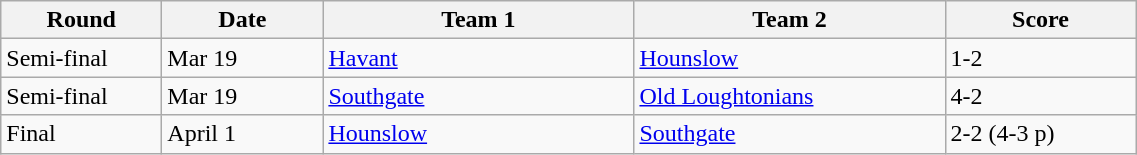<table class="wikitable" style="font-size: 100%">
<tr>
<th width=100>Round</th>
<th width=100>Date</th>
<th width=200>Team 1</th>
<th width=200>Team 2</th>
<th width=120>Score</th>
</tr>
<tr>
<td>Semi-final </td>
<td>Mar 19</td>
<td><a href='#'>Havant</a></td>
<td><a href='#'>Hounslow</a></td>
<td>1-2</td>
</tr>
<tr>
<td>Semi-final </td>
<td>Mar 19</td>
<td><a href='#'>Southgate</a></td>
<td><a href='#'>Old Loughtonians</a></td>
<td>4-2</td>
</tr>
<tr>
<td>Final </td>
<td>April 1</td>
<td><a href='#'>Hounslow</a></td>
<td><a href='#'>Southgate</a></td>
<td>2-2 (4-3 p)</td>
</tr>
</table>
